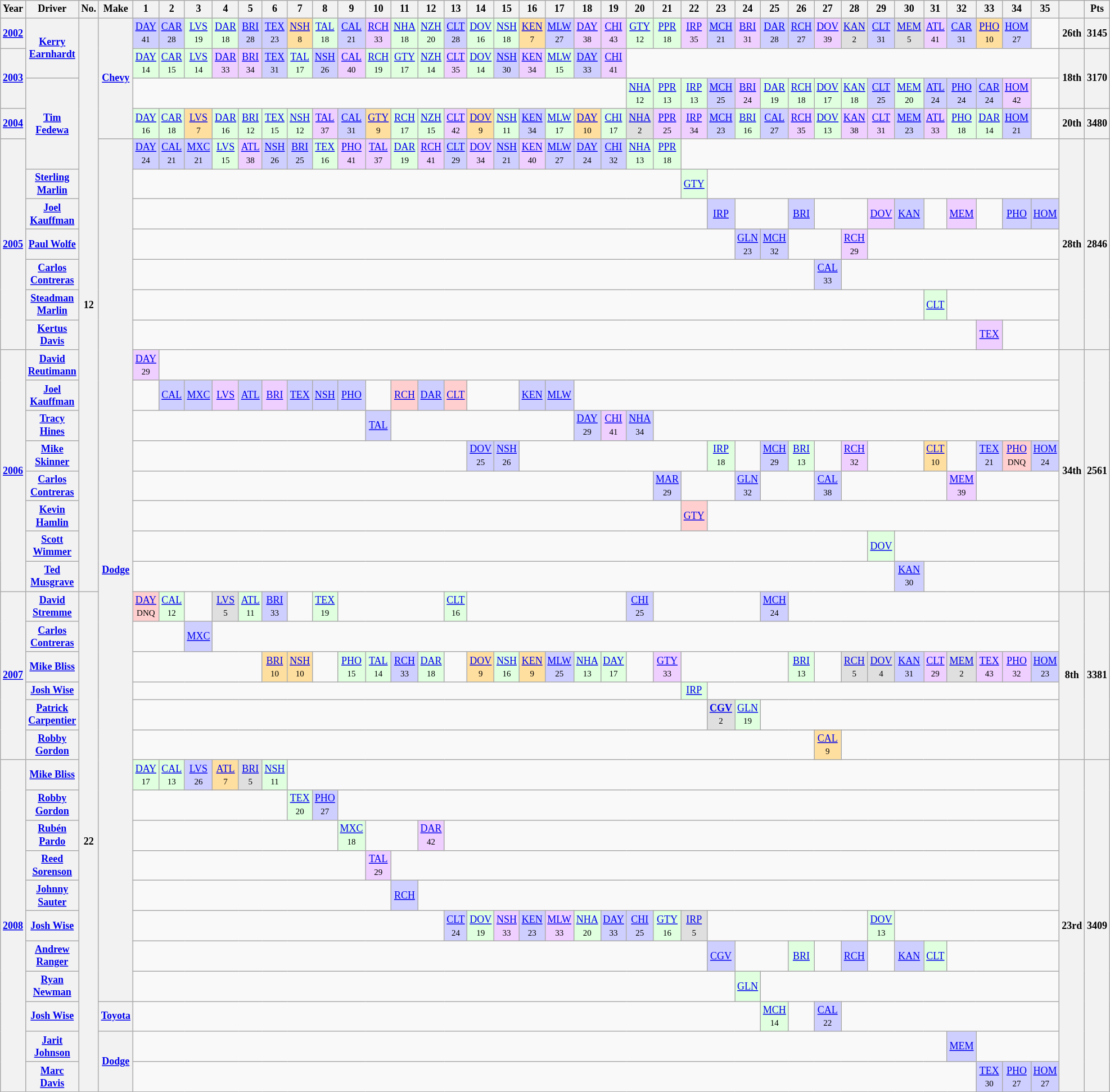<table class="wikitable" style="text-align:center; font-size:75%">
<tr>
<th>Year</th>
<th>Driver</th>
<th>No.</th>
<th>Make</th>
<th>1</th>
<th>2</th>
<th>3</th>
<th>4</th>
<th>5</th>
<th>6</th>
<th>7</th>
<th>8</th>
<th>9</th>
<th>10</th>
<th>11</th>
<th>12</th>
<th>13</th>
<th>14</th>
<th>15</th>
<th>16</th>
<th>17</th>
<th>18</th>
<th>19</th>
<th>20</th>
<th>21</th>
<th>22</th>
<th>23</th>
<th>24</th>
<th>25</th>
<th>26</th>
<th>27</th>
<th>28</th>
<th>29</th>
<th>30</th>
<th>31</th>
<th>32</th>
<th>33</th>
<th>34</th>
<th>35</th>
<th></th>
<th>Pts</th>
</tr>
<tr>
<th><a href='#'>2002</a></th>
<th rowspan=2><a href='#'>Kerry Earnhardt</a></th>
<th rowspan=19>12</th>
<th rowspan=4><a href='#'>Chevy</a></th>
<td style="background:#CFCFFF;"><a href='#'>DAY</a><br><small>41</small></td>
<td style="background:#CFCFFF;"><a href='#'>CAR</a><br><small>28</small></td>
<td style="background:#DFFFDF;"><a href='#'>LVS</a><br><small>19</small></td>
<td style="background:#DFFFDF;"><a href='#'>DAR</a><br><small>18</small></td>
<td style="background:#CFCFFF;"><a href='#'>BRI</a><br><small>28</small></td>
<td style="background:#CFCFFF;"><a href='#'>TEX</a><br><small>23</small></td>
<td style="background:#FFDF9F;"><a href='#'>NSH</a><br><small>8</small></td>
<td style="background:#DFFFDF;"><a href='#'>TAL</a><br><small>18</small></td>
<td style="background:#CFCFFF;"><a href='#'>CAL</a><br><small>21</small></td>
<td style="background:#EFCFFF;"><a href='#'>RCH</a><br><small>33</small></td>
<td style="background:#DFFFDF;"><a href='#'>NHA</a><br><small>18</small></td>
<td style="background:#DFFFDF;"><a href='#'>NZH</a><br><small>20</small></td>
<td style="background:#CFCFFF;"><a href='#'>CLT</a><br><small>28</small></td>
<td style="background:#DFFFDF;"><a href='#'>DOV</a><br><small>16</small></td>
<td style="background:#DFFFDF;"><a href='#'>NSH</a><br><small>18</small></td>
<td style="background:#FFDF9F;"><a href='#'>KEN</a><br><small>7</small></td>
<td style="background:#CFCFFF;"><a href='#'>MLW</a><br><small>27</small></td>
<td style="background:#EFCFFF;"><a href='#'>DAY</a><br><small>38</small></td>
<td style="background:#EFCFFF;"><a href='#'>CHI</a><br><small>43</small></td>
<td style="background:#DFFFDF;"><a href='#'>GTY</a><br><small>12</small></td>
<td style="background:#DFFFDF;"><a href='#'>PPR</a><br><small>18</small></td>
<td style="background:#EFCFFF;"><a href='#'>IRP</a><br><small>35</small></td>
<td style="background:#CFCFFF;"><a href='#'>MCH</a><br><small>21</small></td>
<td style="background:#EFCFFF;"><a href='#'>BRI</a><br><small>31</small></td>
<td style="background:#CFCFFF;"><a href='#'>DAR</a><br><small>28</small></td>
<td style="background:#CFCFFF;"><a href='#'>RCH</a><br><small>27</small></td>
<td style="background:#EFCFFF;"><a href='#'>DOV</a><br><small>39</small></td>
<td style="background:#DFDFDF;"><a href='#'>KAN</a><br><small>2</small></td>
<td style="background:#CFCFFF;"><a href='#'>CLT</a><br><small>31</small></td>
<td style="background:#DFDFDF;"><a href='#'>MEM</a><br><small>5</small></td>
<td style="background:#EFCFFF;"><a href='#'>ATL</a><br><small>41</small></td>
<td style="background:#CFCFFF;"><a href='#'>CAR</a><br><small>31</small></td>
<td style="background:#FFDF9F;"><a href='#'>PHO</a><br><small>10</small></td>
<td style="background:#CFCFFF;"><a href='#'>HOM</a><br><small>27</small></td>
<td></td>
<th>26th</th>
<th>3145</th>
</tr>
<tr>
<th rowspan=2><a href='#'>2003</a></th>
<td style="background:#DFFFDF;"><a href='#'>DAY</a><br><small>14</small></td>
<td style="background:#DFFFDF;"><a href='#'>CAR</a><br><small>15</small></td>
<td style="background:#DFFFDF;"><a href='#'>LVS</a><br><small>14</small></td>
<td style="background:#EFCFFF;"><a href='#'>DAR</a><br><small>33</small></td>
<td style="background:#EFCFFF;"><a href='#'>BRI</a><br><small>34</small></td>
<td style="background:#CFCFFF;"><a href='#'>TEX</a><br><small>31</small></td>
<td style="background:#DFFFDF;"><a href='#'>TAL</a><br><small>17</small></td>
<td style="background:#CFCFFF;"><a href='#'>NSH</a><br><small>26</small></td>
<td style="background:#EFCFFF;"><a href='#'>CAL</a><br><small>40</small></td>
<td style="background:#DFFFDF;"><a href='#'>RCH</a><br><small>19</small></td>
<td style="background:#DFFFDF;"><a href='#'>GTY</a><br><small>17</small></td>
<td style="background:#DFFFDF;"><a href='#'>NZH</a><br><small>14</small></td>
<td style="background:#EFCFFF;"><a href='#'>CLT</a><br><small>35</small></td>
<td style="background:#DFFFDF;"><a href='#'>DOV</a><br><small>14</small></td>
<td style="background:#CFCFFF;"><a href='#'>NSH</a><br><small>30</small></td>
<td style="background:#EFCFFF;"><a href='#'>KEN</a><br><small>34</small></td>
<td style="background:#DFFFDF;"><a href='#'>MLW</a><br><small>15</small></td>
<td style="background:#CFCFFF;"><a href='#'>DAY</a><br><small>33</small></td>
<td style="background:#EFCFFF;"><a href='#'>CHI</a><br><small>41</small></td>
<td colspan=16></td>
<th rowspan=2>18th</th>
<th rowspan=2>3170</th>
</tr>
<tr>
<th rowspan=3><a href='#'>Tim Fedewa</a></th>
<td colspan=19></td>
<td style="background:#DFFFDF;"><a href='#'>NHA</a><br><small>12</small></td>
<td style="background:#DFFFDF;"><a href='#'>PPR</a><br><small>13</small></td>
<td style="background:#DFFFDF;"><a href='#'>IRP</a><br><small>13</small></td>
<td style="background:#CFCFFF;"><a href='#'>MCH</a><br><small>25</small></td>
<td style="background:#EFCFFF;"><a href='#'>BRI</a><br><small>24</small></td>
<td style="background:#DFFFDF;"><a href='#'>DAR</a><br><small>19</small></td>
<td style="background:#DFFFDF;"><a href='#'>RCH</a><br><small>18</small></td>
<td style="background:#DFFFDF;"><a href='#'>DOV</a><br><small>17</small></td>
<td style="background:#DFFFDF;"><a href='#'>KAN</a><br><small>18</small></td>
<td style="background:#CFCFFF;"><a href='#'>CLT</a><br><small>25</small></td>
<td style="background:#DFFFDF;"><a href='#'>MEM</a><br><small>20</small></td>
<td style="background:#CFCFFF;"><a href='#'>ATL</a><br><small>24</small></td>
<td style="background:#CFCFFF;"><a href='#'>PHO</a><br><small>24</small></td>
<td style="background:#CFCFFF;"><a href='#'>CAR</a><br><small>24</small></td>
<td style="background:#EFCFFF;"><a href='#'>HOM</a><br><small>42</small></td>
<td></td>
</tr>
<tr>
<th><a href='#'>2004</a></th>
<td style="background:#DFFFDF;"><a href='#'>DAY</a><br><small>16</small></td>
<td style="background:#DFFFDF;"><a href='#'>CAR</a><br><small>18</small></td>
<td style="background:#FFDF9F;"><a href='#'>LVS</a><br><small>7</small></td>
<td style="background:#DFFFDF;"><a href='#'>DAR</a><br><small>16</small></td>
<td style="background:#DFFFDF;"><a href='#'>BRI</a><br><small>12</small></td>
<td style="background:#DFFFDF;"><a href='#'>TEX</a><br><small>15</small></td>
<td style="background:#DFFFDF;"><a href='#'>NSH</a><br><small>12</small></td>
<td style="background:#EFCFFF;"><a href='#'>TAL</a><br><small>37</small></td>
<td style="background:#CFCFFF;"><a href='#'>CAL</a><br><small>31</small></td>
<td style="background:#FFDF9F;"><a href='#'>GTY</a><br><small>9</small></td>
<td style="background:#DFFFDF;"><a href='#'>RCH</a><br><small>17</small></td>
<td style="background:#DFFFDF;"><a href='#'>NZH</a><br><small>15</small></td>
<td style="background:#EFCFFF;"><a href='#'>CLT</a><br><small>42</small></td>
<td style="background:#FFDF9F;"><a href='#'>DOV</a><br><small>9</small></td>
<td style="background:#DFFFDF;"><a href='#'>NSH</a><br><small>11</small></td>
<td style="background:#CFCFFF;"><a href='#'>KEN</a><br><small>34</small></td>
<td style="background:#DFFFDF;"><a href='#'>MLW</a><br><small>17</small></td>
<td style="background:#FFDF9F;"><a href='#'>DAY</a><br><small>10</small></td>
<td style="background:#DFFFDF;"><a href='#'>CHI</a><br><small>17</small></td>
<td style="background:#DFDFDF;"><a href='#'>NHA</a><br><small>2</small></td>
<td style="background:#EFCFFF;"><a href='#'>PPR</a><br><small>25</small></td>
<td style="background:#EFCFFF;"><a href='#'>IRP</a><br><small>34</small></td>
<td style="background:#CFCFFF;"><a href='#'>MCH</a><br><small>23</small></td>
<td style="background:#DFFFDF;"><a href='#'>BRI</a><br><small>16</small></td>
<td style="background:#CFCFFF;"><a href='#'>CAL</a><br><small>27</small></td>
<td style="background:#EFCFFF;"><a href='#'>RCH</a><br><small>35</small></td>
<td style="background:#DFFFDF;"><a href='#'>DOV</a><br><small>13</small></td>
<td style="background:#EFCFFF;"><a href='#'>KAN</a><br><small>38</small></td>
<td style="background:#EFCFFF;"><a href='#'>CLT</a><br><small>31</small></td>
<td style="background:#CFCFFF;"><a href='#'>MEM</a><br><small>23</small></td>
<td style="background:#EFCFFF;"><a href='#'>ATL</a><br><small>33</small></td>
<td style="background:#DFFFDF;"><a href='#'>PHO</a><br><small>18</small></td>
<td style="background:#DFFFDF;"><a href='#'>DAR</a><br><small>14</small></td>
<td style="background:#CFCFFF;"><a href='#'>HOM</a><br><small>21</small></td>
<td></td>
<th>20th</th>
<th>3480</th>
</tr>
<tr>
<th rowspan=7><a href='#'>2005</a></th>
<th rowspan=29><a href='#'>Dodge</a></th>
<td style="background:#CFCFFF;"><a href='#'>DAY</a><br><small>24</small></td>
<td style="background:#CFCFFF;"><a href='#'>CAL</a><br><small>21</small></td>
<td style="background:#CFCFFF;"><a href='#'>MXC</a><br><small>21</small></td>
<td style="background:#DFFFDF;"><a href='#'>LVS</a><br><small>15</small></td>
<td style="background:#EFCFFF;"><a href='#'>ATL</a><br><small>38</small></td>
<td style="background:#CFCFFF;"><a href='#'>NSH</a><br><small>26</small></td>
<td style="background:#CFCFFF;"><a href='#'>BRI</a><br><small>25</small></td>
<td style="background:#DFFFDF;"><a href='#'>TEX</a><br><small>16</small></td>
<td style="background:#EFCFFF;"><a href='#'>PHO</a><br><small>41</small></td>
<td style="background:#EFCFFF;"><a href='#'>TAL</a><br><small>37</small></td>
<td style="background:#DFFFDF;"><a href='#'>DAR</a><br><small>19</small></td>
<td style="background:#EFCFFF;"><a href='#'>RCH</a><br><small>41</small></td>
<td style="background:#CFCFFF;"><a href='#'>CLT</a><br><small>29</small></td>
<td style="background:#EFCFFF;"><a href='#'>DOV</a><br><small>34</small></td>
<td style="background:#CFCFFF;"><a href='#'>NSH</a><br><small>21</small></td>
<td style="background:#EFCFFF;"><a href='#'>KEN</a><br><small>40</small></td>
<td style="background:#CFCFFF;"><a href='#'>MLW</a><br><small>27</small></td>
<td style="background:#CFCFFF;"><a href='#'>DAY</a><br><small>24</small></td>
<td style="background:#CFCFFF;"><a href='#'>CHI</a><br><small>32</small></td>
<td style="background:#DFFFDF;"><a href='#'>NHA</a><br><small>13</small></td>
<td style="background:#DFFFDF;"><a href='#'>PPR</a><br><small>18</small></td>
<td colspan=14></td>
<th rowspan=7>28th</th>
<th rowspan=7>2846</th>
</tr>
<tr>
<th><a href='#'>Sterling Marlin</a></th>
<td colspan=21></td>
<td style="background:#DFFFDF;"><a href='#'>GTY</a><br></td>
<td colspan=13></td>
</tr>
<tr>
<th><a href='#'>Joel Kauffman</a></th>
<td colspan=22></td>
<td style="background:#CFCFFF;"><a href='#'>IRP</a><br></td>
<td colspan=2></td>
<td style="background:#CFCFFF;"><a href='#'>BRI</a><br></td>
<td colspan=2></td>
<td style="background:#EFCFFF;"><a href='#'>DOV</a><br></td>
<td style="background:#CFCFFF;"><a href='#'>KAN</a><br></td>
<td></td>
<td style="background:#EFCFFF;"><a href='#'>MEM</a><br></td>
<td></td>
<td style="background:#CFCFFF;"><a href='#'>PHO</a><br></td>
<td style="background:#CFCFFF;"><a href='#'>HOM</a><br></td>
</tr>
<tr>
<th><a href='#'>Paul Wolfe</a></th>
<td colspan=23></td>
<td style="background:#CFCFFF;"><a href='#'>GLN</a><br><small>23</small></td>
<td style="background:#CFCFFF;"><a href='#'>MCH</a><br><small>32</small></td>
<td colspan=2></td>
<td style="background:#EFCFFF;"><a href='#'>RCH</a><br><small>29</small></td>
<td colspan=7></td>
</tr>
<tr>
<th><a href='#'>Carlos Contreras</a></th>
<td colspan=26></td>
<td style="background:#CFCFFF;"><a href='#'>CAL</a><br><small>33</small></td>
<td colspan=8></td>
</tr>
<tr>
<th><a href='#'>Steadman Marlin</a></th>
<td colspan=30></td>
<td style="background:#DFFFDF;"><a href='#'>CLT</a><br></td>
<td colspan=4></td>
</tr>
<tr>
<th><a href='#'>Kertus Davis</a></th>
<td colspan=32></td>
<td style="background:#EFCFFF;"><a href='#'>TEX</a><br></td>
<td colspan=2></td>
</tr>
<tr>
<th rowspan=8><a href='#'>2006</a></th>
<th><a href='#'>David Reutimann</a></th>
<td style="background:#EFCFFF;"><a href='#'>DAY</a><br><small>29</small></td>
<td colspan=34></td>
<th rowspan=8>34th</th>
<th rowspan=8>2561</th>
</tr>
<tr>
<th><a href='#'>Joel Kauffman</a></th>
<td></td>
<td style="background:#CFCFFF;"><a href='#'>CAL</a><br></td>
<td style="background:#CFCFFF;"><a href='#'>MXC</a><br></td>
<td style="background:#EFCFFF;"><a href='#'>LVS</a><br></td>
<td style="background:#CFCFFF;"><a href='#'>ATL</a><br></td>
<td style="background:#EFCFFF;"><a href='#'>BRI</a><br></td>
<td style="background:#CFCFFF;"><a href='#'>TEX</a><br></td>
<td style="background:#CFCFFF;"><a href='#'>NSH</a><br></td>
<td style="background:#CFCFFF;"><a href='#'>PHO</a><br></td>
<td></td>
<td style="background:#FFCFCF;"><a href='#'>RCH</a><br></td>
<td style="background:#CFCFFF;"><a href='#'>DAR</a><br></td>
<td style="background:#FFCFCF;"><a href='#'>CLT</a><br></td>
<td colspan=2></td>
<td style="background:#CFCFFF;"><a href='#'>KEN</a><br></td>
<td style="background:#CFCFFF;"><a href='#'>MLW</a><br></td>
<td colspan=18></td>
</tr>
<tr>
<th><a href='#'>Tracy Hines</a></th>
<td colspan=9></td>
<td style="background:#CFCFFF;"><a href='#'>TAL</a><br></td>
<td colspan=7></td>
<td style="background:#CFCFFF;"><a href='#'>DAY</a><br><small>29</small></td>
<td style="background:#EFCFFF;"><a href='#'>CHI</a><br><small>41</small></td>
<td style="background:#CFCFFF;"><a href='#'>NHA</a><br><small>34</small></td>
<td colspan=15></td>
</tr>
<tr>
<th><a href='#'>Mike Skinner</a></th>
<td colspan=13></td>
<td style="background:#CFCFFF;"><a href='#'>DOV</a><br><small>25</small></td>
<td style="background:#CFCFFF;"><a href='#'>NSH</a><br><small>26</small></td>
<td colspan=7></td>
<td style="background:#DFFFDF;"><a href='#'>IRP</a><br><small>18</small></td>
<td></td>
<td style="background:#CFCFFF;"><a href='#'>MCH</a><br><small>29</small></td>
<td style="background:#DFFFDF;"><a href='#'>BRI</a><br><small>13</small></td>
<td></td>
<td style="background:#EFCFFF;"><a href='#'>RCH</a><br><small>32</small></td>
<td colspan=2></td>
<td style="background:#FFDF9F;"><a href='#'>CLT</a><br><small>10</small></td>
<td></td>
<td style="background:#CFCFFF;"><a href='#'>TEX</a><br><small>21</small></td>
<td style="background:#FFCFCF;"><a href='#'>PHO</a><br><small>DNQ</small></td>
<td style="background:#CFCFFF;"><a href='#'>HOM</a><br><small>24</small></td>
</tr>
<tr>
<th><a href='#'>Carlos Contreras</a></th>
<td colspan=20></td>
<td style="background:#CFCFFF;"><a href='#'>MAR</a><br><small>29</small></td>
<td colspan=2></td>
<td style="background:#CFCFFF;"><a href='#'>GLN</a><br><small>32</small></td>
<td colspan=2></td>
<td style="background:#CFCFFF;"><a href='#'>CAL</a><br><small>38</small></td>
<td colspan=4></td>
<td style="background:#EFCFFF;"><a href='#'>MEM</a><br><small>39</small></td>
<td colspan=3></td>
</tr>
<tr>
<th><a href='#'>Kevin Hamlin</a></th>
<td colspan=21></td>
<td style="background:#FFCFCF;"><a href='#'>GTY</a><br></td>
<td colspan=13></td>
</tr>
<tr>
<th><a href='#'>Scott Wimmer</a></th>
<td colspan=28></td>
<td style="background:#DFFFDF;"><a href='#'>DOV</a><br></td>
<td colspan=6></td>
</tr>
<tr>
<th><a href='#'>Ted Musgrave</a></th>
<td colspan=29></td>
<td style="background:#CFCFFF;"><a href='#'>KAN</a><br><small>30</small></td>
<td colspan=5></td>
</tr>
<tr>
<th rowspan=6><a href='#'>2007</a></th>
<th><a href='#'>David Stremme</a></th>
<th rowspan=17>22</th>
<td style="background:#FFCFCF;"><a href='#'>DAY</a><br><small>DNQ</small></td>
<td style="background:#DFFFDF;"><a href='#'>CAL</a><br><small>12</small></td>
<td></td>
<td style="background:#DFDFDF;"><a href='#'>LVS</a><br><small>5</small></td>
<td style="background:#DFFFDF;"><a href='#'>ATL</a><br><small>11</small></td>
<td style="background:#CFCFFF;"><a href='#'>BRI</a><br><small>33</small></td>
<td></td>
<td style="background:#DFFFDF;"><a href='#'>TEX</a><br><small>19</small></td>
<td colspan=4></td>
<td style="background:#DFFFDF;"><a href='#'>CLT</a><br><small>16</small></td>
<td colspan=6></td>
<td style="background:#CFCFFF;"><a href='#'>CHI</a><br><small>25</small></td>
<td colspan=4></td>
<td style="background:#CFCFFF;"><a href='#'>MCH</a><br><small>24</small></td>
<td colspan=10></td>
<th rowspan=6>8th</th>
<th rowspan=6>3381</th>
</tr>
<tr>
<th><a href='#'>Carlos Contreras</a></th>
<td colspan=2></td>
<td style="background:#CFCFFF;"><a href='#'>MXC</a><br></td>
<td colspan=32></td>
</tr>
<tr>
<th><a href='#'>Mike Bliss</a></th>
<td colspan=5></td>
<td style="background:#FFDF9F;"><a href='#'>BRI</a><br><small>10</small></td>
<td style="background:#FFDF9F;"><a href='#'>NSH</a><br><small>10</small></td>
<td></td>
<td style="background:#DFFFDF;"><a href='#'>PHO</a><br><small>15</small></td>
<td style="background:#DFFFDF;"><a href='#'>TAL</a><br><small>14</small></td>
<td style="background:#CFCFFF;"><a href='#'>RCH</a><br><small>33</small></td>
<td style="background:#DFFFDF;"><a href='#'>DAR</a><br><small>18</small></td>
<td></td>
<td style="background:#FFDF9F;"><a href='#'>DOV</a><br><small>9</small></td>
<td style="background:#DFFFDF;"><a href='#'>NSH</a><br><small>16</small></td>
<td style="background:#FFDF9F;"><a href='#'>KEN</a><br><small>9</small></td>
<td style="background:#CFCFFF;"><a href='#'>MLW</a><br><small>25</small></td>
<td style="background:#DFFFDF;"><a href='#'>NHA</a><br><small>13</small></td>
<td style="background:#DFFFDF;"><a href='#'>DAY</a><br><small>17</small></td>
<td></td>
<td style="background:#EFCFFF;"><a href='#'>GTY</a><br><small>33</small></td>
<td colspan=4></td>
<td style="background:#DFFFDF;"><a href='#'>BRI</a><br><small>13</small></td>
<td></td>
<td style="background:#DFDFDF;"><a href='#'>RCH</a><br><small>5</small></td>
<td style="background:#DFDFDF;"><a href='#'>DOV</a><br><small>4</small></td>
<td style="background:#CFCFFF;"><a href='#'>KAN</a><br><small>31</small></td>
<td style="background:#EFCFFF;"><a href='#'>CLT</a><br><small>29</small></td>
<td style="background:#DFDFDF;"><a href='#'>MEM</a><br><small>2</small></td>
<td style="background:#EFCFFF;"><a href='#'>TEX</a><br><small>43</small></td>
<td style="background:#EFCFFF;"><a href='#'>PHO</a><br><small>32</small></td>
<td style="background:#CFCFFF;"><a href='#'>HOM</a><br><small>23</small></td>
</tr>
<tr>
<th><a href='#'>Josh Wise</a></th>
<td colspan=21></td>
<td style="background:#DFFFDF;"><a href='#'>IRP</a><br></td>
<td colspan=13></td>
</tr>
<tr>
<th><a href='#'>Patrick Carpentier</a></th>
<td colspan=22></td>
<td style="background:#DFDFDF;"><strong><a href='#'>CGV</a></strong><br><small>2</small></td>
<td style="background:#DFFFDF;"><a href='#'>GLN</a><br><small>19</small></td>
<td colspan=11></td>
</tr>
<tr>
<th><a href='#'>Robby Gordon</a></th>
<td colspan=26></td>
<td style="background:#FFDF9F;"><a href='#'>CAL</a><br><small>9</small></td>
<td colspan=8></td>
</tr>
<tr>
<th rowspan=11><a href='#'>2008</a></th>
<th><a href='#'>Mike Bliss</a></th>
<td style="background:#DFFFDF;"><a href='#'>DAY</a><br><small>17</small></td>
<td style="background:#DFFFDF;"><a href='#'>CAL</a><br><small>13</small></td>
<td style="background:#CFCFFF;"><a href='#'>LVS</a><br><small>26</small></td>
<td style="background:#FFDF9F;"><a href='#'>ATL</a><br><small>7</small></td>
<td style="background:#DFDFDF;"><a href='#'>BRI</a><br><small>5</small></td>
<td style="background:#DFFFDF;"><a href='#'>NSH</a><br><small>11</small></td>
<td colspan=29></td>
<th rowspan=11>23rd</th>
<th rowspan=11>3409</th>
</tr>
<tr>
<th><a href='#'>Robby Gordon</a></th>
<td colspan=6></td>
<td style="background:#DFFFDF;"><a href='#'>TEX</a><br><small>20</small></td>
<td style="background:#CFCFFF;"><a href='#'>PHO</a><br><small>27</small></td>
<td colspan=27></td>
</tr>
<tr>
<th><a href='#'>Rubén Pardo</a></th>
<td colspan=8></td>
<td style="background:#DFFFDF;"><a href='#'>MXC</a><br><small>18</small></td>
<td colspan=2></td>
<td style="background:#EFCFFF;"><a href='#'>DAR</a><br><small>42</small></td>
<td colspan=23></td>
</tr>
<tr>
<th><a href='#'>Reed Sorenson</a></th>
<td colspan=9></td>
<td style="background:#EFCFFF;"><a href='#'>TAL</a><br><small>29</small></td>
<td colspan=25></td>
</tr>
<tr>
<th><a href='#'>Johnny Sauter</a></th>
<td colspan=10></td>
<td style="background:#CFCFFF;"><a href='#'>RCH</a><br></td>
<td colspan=24></td>
</tr>
<tr>
<th><a href='#'>Josh Wise</a></th>
<td colspan=12></td>
<td style="background:#CFCFFF;"><a href='#'>CLT</a><br><small>24</small></td>
<td style="background:#DFFFDF;"><a href='#'>DOV</a><br><small>19</small></td>
<td style="background:#EFCFFF;"><a href='#'>NSH</a><br><small>33</small></td>
<td style="background:#CFCFFF;"><a href='#'>KEN</a><br><small>23</small></td>
<td style="background:#EFCFFF;"><a href='#'>MLW</a><br><small>33</small></td>
<td style="background:#DFFFDF;"><a href='#'>NHA</a><br><small>20</small></td>
<td style="background:#CFCFFF;"><a href='#'>DAY</a><br><small>33</small></td>
<td style="background:#CFCFFF;"><a href='#'>CHI</a><br><small>25</small></td>
<td style="background:#DFFFDF;"><a href='#'>GTY</a><br><small>16</small></td>
<td style="background:#DFDFDF;"><a href='#'>IRP</a><br><small>5</small></td>
<td colspan=6></td>
<td style="background:#DFFFDF;"><a href='#'>DOV</a><br><small>13</small></td>
<td colspan=6></td>
</tr>
<tr>
<th><a href='#'>Andrew Ranger</a></th>
<td colspan=22></td>
<td style="background:#CFCFFF;"><a href='#'>CGV</a><br></td>
<td colspan=2></td>
<td style="background:#DFFFDF;"><a href='#'>BRI</a><br></td>
<td></td>
<td style="background:#CFCFFF;"><a href='#'>RCH</a><br></td>
<td></td>
<td style="background:#CFCFFF;"><a href='#'>KAN</a><br></td>
<td style="background:#DFFFDF;"><a href='#'>CLT</a><br></td>
<td colspan=4></td>
</tr>
<tr>
<th><a href='#'>Ryan Newman</a></th>
<td colspan=23></td>
<td style="background:#DFFFDF;"><a href='#'>GLN</a><br></td>
<td colspan=11></td>
</tr>
<tr>
<th><a href='#'>Josh Wise</a></th>
<th><a href='#'>Toyota</a></th>
<td colspan=24></td>
<td style="background:#DFFFDF;"><a href='#'>MCH</a><br><small>14</small></td>
<td></td>
<td style="background:#CFCFFF;"><a href='#'>CAL</a><br><small>22</small></td>
<td colspan=8></td>
</tr>
<tr>
<th><a href='#'>Jarit Johnson</a></th>
<th rowspan=2><a href='#'>Dodge</a></th>
<td colspan=31></td>
<td style="background:#CFCFFF;"><a href='#'>MEM</a><br></td>
<td colspan=3></td>
</tr>
<tr>
<th><a href='#'>Marc Davis</a></th>
<td colspan=32></td>
<td style="background:#CFCFFF;"><a href='#'>TEX</a><br><small>30</small></td>
<td style="background:#CFCFFF;"><a href='#'>PHO</a><br><small>27</small></td>
<td style="background:#CFCFFF;"><a href='#'>HOM</a><br><small>27</small></td>
</tr>
</table>
